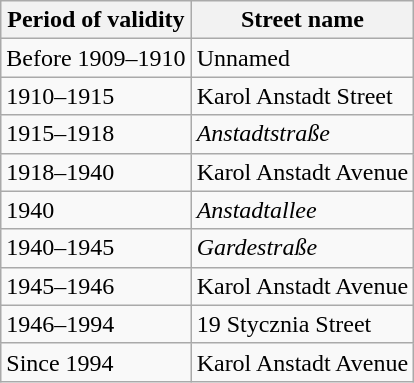<table class="wikitable">
<tr>
<th>Period of validity</th>
<th>Street name</th>
</tr>
<tr>
<td>Before 1909–1910</td>
<td>Unnamed</td>
</tr>
<tr>
<td>1910–1915</td>
<td>Karol Anstadt Street</td>
</tr>
<tr>
<td>1915–1918</td>
<td><em>Anstadtstraße</em></td>
</tr>
<tr>
<td>1918–1940</td>
<td>Karol Anstadt Avenue</td>
</tr>
<tr>
<td>1940</td>
<td><em>Anstadtallee</em></td>
</tr>
<tr>
<td>1940–1945</td>
<td><em>Gardestraße</em></td>
</tr>
<tr>
<td>1945–1946</td>
<td>Karol Anstadt Avenue</td>
</tr>
<tr>
<td>1946–1994</td>
<td>19 Stycznia Street</td>
</tr>
<tr>
<td>Since 1994</td>
<td>Karol Anstadt Avenue</td>
</tr>
</table>
